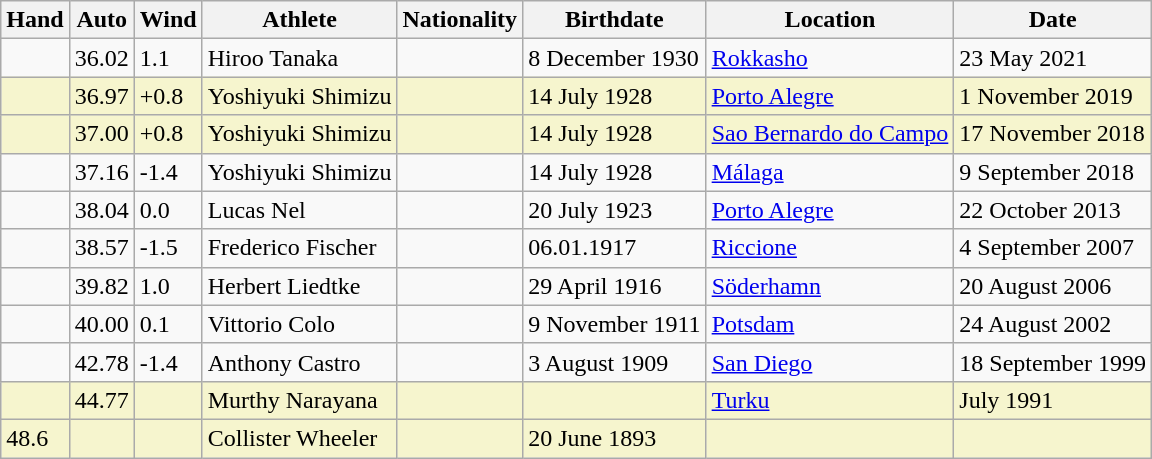<table class="wikitable">
<tr>
<th>Hand</th>
<th>Auto</th>
<th>Wind</th>
<th>Athlete</th>
<th>Nationality</th>
<th>Birthdate</th>
<th>Location</th>
<th>Date</th>
</tr>
<tr>
<td></td>
<td>36.02</td>
<td>1.1</td>
<td>Hiroo Tanaka</td>
<td></td>
<td>8 December 1930</td>
<td><a href='#'>Rokkasho</a></td>
<td>23 May 2021</td>
</tr>
<tr bgcolor=#f6F5CE>
<td></td>
<td>36.97</td>
<td>+0.8</td>
<td>Yoshiyuki Shimizu</td>
<td></td>
<td>14 July 1928</td>
<td><a href='#'>Porto Alegre</a></td>
<td>1 November 2019</td>
</tr>
<tr bgcolor=#f6F5CE>
<td></td>
<td>37.00</td>
<td>+0.8</td>
<td>Yoshiyuki Shimizu</td>
<td></td>
<td>14 July 1928</td>
<td><a href='#'>Sao Bernardo do Campo</a></td>
<td>17 November 2018</td>
</tr>
<tr>
<td></td>
<td>37.16</td>
<td>-1.4</td>
<td>Yoshiyuki Shimizu</td>
<td></td>
<td>14 July 1928</td>
<td><a href='#'>Málaga</a></td>
<td>9 September 2018</td>
</tr>
<tr>
<td></td>
<td>38.04</td>
<td>0.0</td>
<td>Lucas Nel</td>
<td></td>
<td>20 July 1923</td>
<td><a href='#'>Porto Alegre</a></td>
<td>22 October 2013</td>
</tr>
<tr>
<td></td>
<td>38.57</td>
<td>-1.5</td>
<td>Frederico Fischer</td>
<td></td>
<td>06.01.1917</td>
<td><a href='#'>Riccione</a></td>
<td>4 September 2007</td>
</tr>
<tr>
<td></td>
<td>39.82</td>
<td>1.0</td>
<td>Herbert Liedtke</td>
<td></td>
<td>29 April 1916</td>
<td><a href='#'>Söderhamn</a></td>
<td>20 August 2006</td>
</tr>
<tr>
<td></td>
<td>40.00</td>
<td>0.1</td>
<td>Vittorio Colo</td>
<td></td>
<td>9 November 1911</td>
<td><a href='#'>Potsdam</a></td>
<td>24 August 2002</td>
</tr>
<tr>
<td></td>
<td>42.78</td>
<td>-1.4</td>
<td>Anthony Castro</td>
<td></td>
<td>3 August 1909</td>
<td><a href='#'>San Diego</a></td>
<td>18 September 1999</td>
</tr>
<tr bgcolor=#f6F5CE>
<td></td>
<td>44.77</td>
<td></td>
<td>Murthy Narayana</td>
<td></td>
<td></td>
<td><a href='#'>Turku</a></td>
<td>July 1991</td>
</tr>
<tr bgcolor=#f6F5CE>
<td>48.6</td>
<td></td>
<td></td>
<td>Collister Wheeler</td>
<td></td>
<td>20 June 1893</td>
<td></td>
<td></td>
</tr>
</table>
